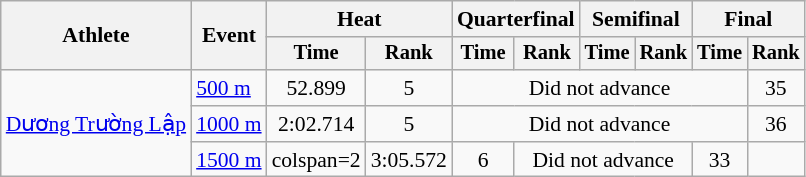<table class="wikitable" style="font-size:90%">
<tr>
<th rowspan=2>Athlete</th>
<th rowspan=2>Event</th>
<th colspan=2>Heat</th>
<th colspan=2>Quarterfinal</th>
<th colspan=2>Semifinal</th>
<th colspan=2>Final</th>
</tr>
<tr style="font-size:95%">
<th>Time</th>
<th>Rank</th>
<th>Time</th>
<th>Rank</th>
<th>Time</th>
<th>Rank</th>
<th>Time</th>
<th>Rank</th>
</tr>
<tr align=center>
<td align=left rowspan=3><a href='#'>Dương Trường Lập</a></td>
<td align=left><a href='#'>500 m</a></td>
<td>52.899</td>
<td>5</td>
<td colspan=5>Did not advance</td>
<td>35</td>
</tr>
<tr align=center>
<td align=left><a href='#'>1000 m</a></td>
<td>2:02.714</td>
<td>5</td>
<td colspan=5>Did not advance</td>
<td>36</td>
</tr>
<tr align=center>
<td align=left><a href='#'>1500 m</a></td>
<td>colspan=2 </td>
<td>3:05.572</td>
<td>6</td>
<td colspan=3>Did not advance</td>
<td>33</td>
</tr>
</table>
